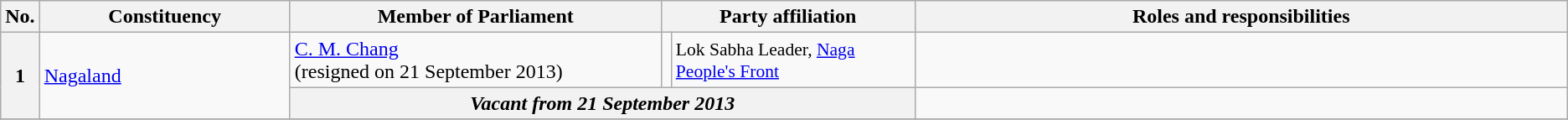<table class="wikitable">
<tr style="text-align:center;">
<th>No.</th>
<th style="width:12em">Constituency</th>
<th style="width:18em">Member of Parliament</th>
<th colspan="2" style="width:18em">Party affiliation</th>
<th style="width:32em">Roles and responsibilities</th>
</tr>
<tr>
<th rowspan="2">1</th>
<td rowspan="2"><a href='#'>Nagaland</a></td>
<td><a href='#'>C. M. Chang</a><br>(resigned on 21 September 2013)</td>
<td></td>
<td style="font-size:90%">Lok Sabha Leader, <a href='#'>Naga People's Front</a></td>
</tr>
<tr>
<th colspan="3"><em>Vacant from 21 September 2013</em></th>
<td></td>
</tr>
<tr>
</tr>
</table>
